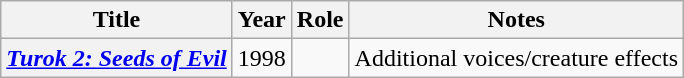<table class="wikitable plainrowheaders sortable">
<tr>
<th scope="col">Title</th>
<th scope="col">Year</th>
<th scope="col">Role</th>
<th scope="col" class="unsortable">Notes</th>
</tr>
<tr>
<th scope="row"><em><a href='#'>Turok 2: Seeds of Evil</a></em></th>
<td>1998</td>
<td></td>
<td>Additional voices/creature effects</td>
</tr>
</table>
